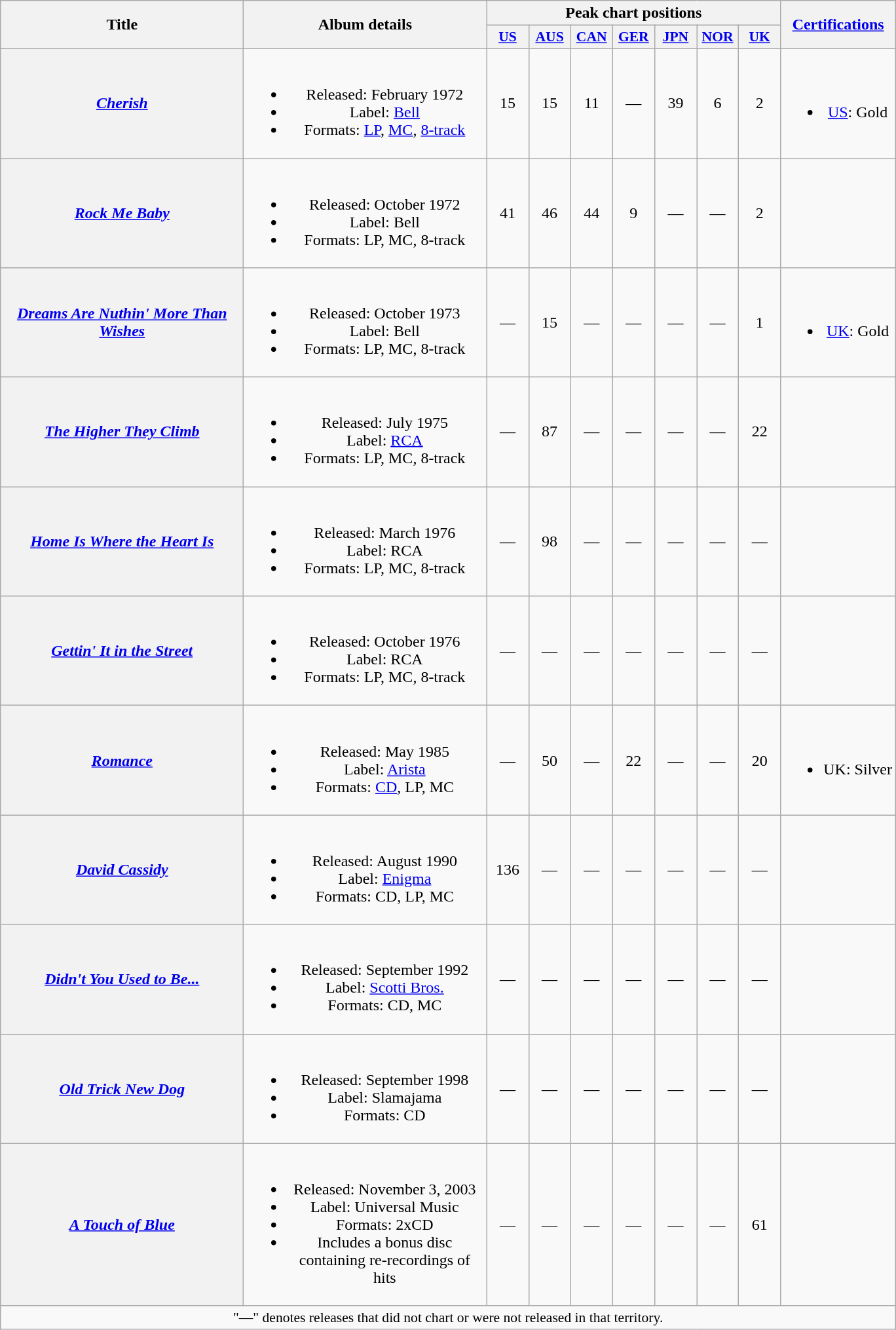<table class="wikitable plainrowheaders" style="text-align:center;">
<tr>
<th rowspan="2" scope="col" style="width:15em;">Title</th>
<th rowspan="2" scope="col" style="width:15em;">Album details</th>
<th colspan="7">Peak chart positions</th>
<th rowspan="2"><a href='#'>Certifications</a></th>
</tr>
<tr>
<th style="width:2.5em;font-size:90%"><a href='#'>US</a><br></th>
<th style="width:2.5em;font-size:90%"><a href='#'>AUS</a><br></th>
<th style="width:2.5em;font-size:90%"><a href='#'>CAN</a><br></th>
<th style="width:2.5em;font-size:90%"><a href='#'>GER</a><br></th>
<th style="width:2.5em;font-size:90%"><a href='#'>JPN</a><br></th>
<th style="width:2.5em;font-size:90%"><a href='#'>NOR</a><br></th>
<th style="width:2.5em;font-size:90%"><a href='#'>UK</a><br></th>
</tr>
<tr>
<th scope="row"><em><a href='#'>Cherish</a></em></th>
<td><br><ul><li>Released: February 1972</li><li>Label: <a href='#'>Bell</a></li><li>Formats: <a href='#'>LP</a>, <a href='#'>MC</a>, <a href='#'>8-track</a></li></ul></td>
<td>15</td>
<td>15</td>
<td>11</td>
<td>—</td>
<td>39</td>
<td>6</td>
<td>2</td>
<td><br><ul><li><a href='#'>US</a>: Gold</li></ul></td>
</tr>
<tr>
<th scope="row"><em><a href='#'>Rock Me Baby</a></em></th>
<td><br><ul><li>Released: October 1972</li><li>Label: Bell</li><li>Formats: LP, MC, 8-track</li></ul></td>
<td>41</td>
<td>46</td>
<td>44</td>
<td>9</td>
<td>—</td>
<td>—</td>
<td>2</td>
<td></td>
</tr>
<tr>
<th scope="row"><em><a href='#'>Dreams Are Nuthin' More Than Wishes</a></em></th>
<td><br><ul><li>Released: October 1973</li><li>Label: Bell</li><li>Formats: LP, MC, 8-track</li></ul></td>
<td>—</td>
<td>15</td>
<td>—</td>
<td>—</td>
<td>—</td>
<td>—</td>
<td>1</td>
<td><br><ul><li><a href='#'>UK</a>: Gold</li></ul></td>
</tr>
<tr>
<th scope="row"><em><a href='#'>The Higher They Climb</a></em></th>
<td><br><ul><li>Released: July 1975</li><li>Label: <a href='#'>RCA</a></li><li>Formats: LP, MC, 8-track</li></ul></td>
<td>—</td>
<td>87</td>
<td>—</td>
<td>—</td>
<td>—</td>
<td>—</td>
<td>22</td>
<td></td>
</tr>
<tr>
<th scope="row"><em><a href='#'>Home Is Where the Heart Is</a></em></th>
<td><br><ul><li>Released: March 1976</li><li>Label: RCA</li><li>Formats: LP, MC, 8-track</li></ul></td>
<td>—</td>
<td>98</td>
<td>—</td>
<td>—</td>
<td>—</td>
<td>—</td>
<td>—</td>
<td></td>
</tr>
<tr>
<th scope="row"><em><a href='#'>Gettin' It in the Street</a></em></th>
<td><br><ul><li>Released: October 1976</li><li>Label: RCA</li><li>Formats: LP, MC, 8-track</li></ul></td>
<td>—</td>
<td>—</td>
<td>—</td>
<td>—</td>
<td>—</td>
<td>—</td>
<td>—</td>
<td></td>
</tr>
<tr>
<th scope="row"><em><a href='#'>Romance</a></em></th>
<td><br><ul><li>Released: May 1985</li><li>Label: <a href='#'>Arista</a></li><li>Formats: <a href='#'>CD</a>, LP, MC</li></ul></td>
<td>—</td>
<td>50</td>
<td>—</td>
<td>22</td>
<td>—</td>
<td>—</td>
<td>20</td>
<td><br><ul><li>UK: Silver</li></ul></td>
</tr>
<tr>
<th scope="row"><em><a href='#'>David Cassidy</a></em></th>
<td><br><ul><li>Released: August 1990</li><li>Label: <a href='#'>Enigma</a></li><li>Formats: CD, LP, MC</li></ul></td>
<td>136</td>
<td>—</td>
<td>—</td>
<td>—</td>
<td>—</td>
<td>—</td>
<td>—</td>
<td></td>
</tr>
<tr>
<th scope="row"><em><a href='#'>Didn't You Used to Be...</a></em></th>
<td><br><ul><li>Released: September 1992</li><li>Label: <a href='#'>Scotti Bros.</a></li><li>Formats: CD, MC</li></ul></td>
<td>—</td>
<td>—</td>
<td>—</td>
<td>—</td>
<td>—</td>
<td>—</td>
<td>—</td>
<td></td>
</tr>
<tr>
<th scope="row"><em><a href='#'>Old Trick New Dog</a></em></th>
<td><br><ul><li>Released: September 1998</li><li>Label: Slamajama</li><li>Formats: CD</li></ul></td>
<td>—</td>
<td>—</td>
<td>—</td>
<td>—</td>
<td>—</td>
<td>—</td>
<td>—</td>
<td></td>
</tr>
<tr>
<th scope="row"><em><a href='#'>A Touch of Blue</a></em></th>
<td><br><ul><li>Released: November 3, 2003</li><li>Label: Universal Music</li><li>Formats: 2xCD</li><li>Includes a bonus disc containing re-recordings of hits</li></ul></td>
<td>—</td>
<td>—</td>
<td>—</td>
<td>—</td>
<td>—</td>
<td>—</td>
<td>61</td>
<td></td>
</tr>
<tr>
<td colspan="10" style="font-size:90%">"—" denotes releases that did not chart or were not released in that territory.</td>
</tr>
</table>
